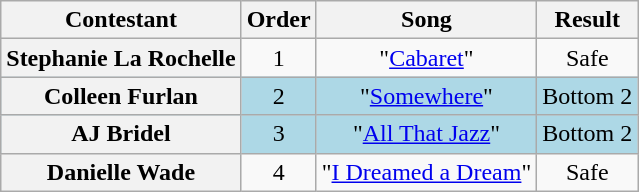<table class="wikitable plainrowheaders" style="text-align:center;">
<tr>
<th scope="col">Contestant</th>
<th scope="col">Order</th>
<th scope="col">Song</th>
<th scope="col">Result</th>
</tr>
<tr>
<th scope="row">Stephanie La Rochelle</th>
<td>1</td>
<td>"<a href='#'>Cabaret</a>"</td>
<td>Safe</td>
</tr>
<tr style="background:lightblue;">
<th scope="row">Colleen Furlan</th>
<td>2</td>
<td>"<a href='#'>Somewhere</a>"</td>
<td>Bottom 2</td>
</tr>
<tr style="background:lightblue;">
<th scope="row">AJ Bridel</th>
<td>3</td>
<td>"<a href='#'>All That Jazz</a>"</td>
<td>Bottom 2</td>
</tr>
<tr>
<th scope="row">Danielle Wade</th>
<td>4</td>
<td>"<a href='#'>I Dreamed a Dream</a>"</td>
<td>Safe</td>
</tr>
</table>
